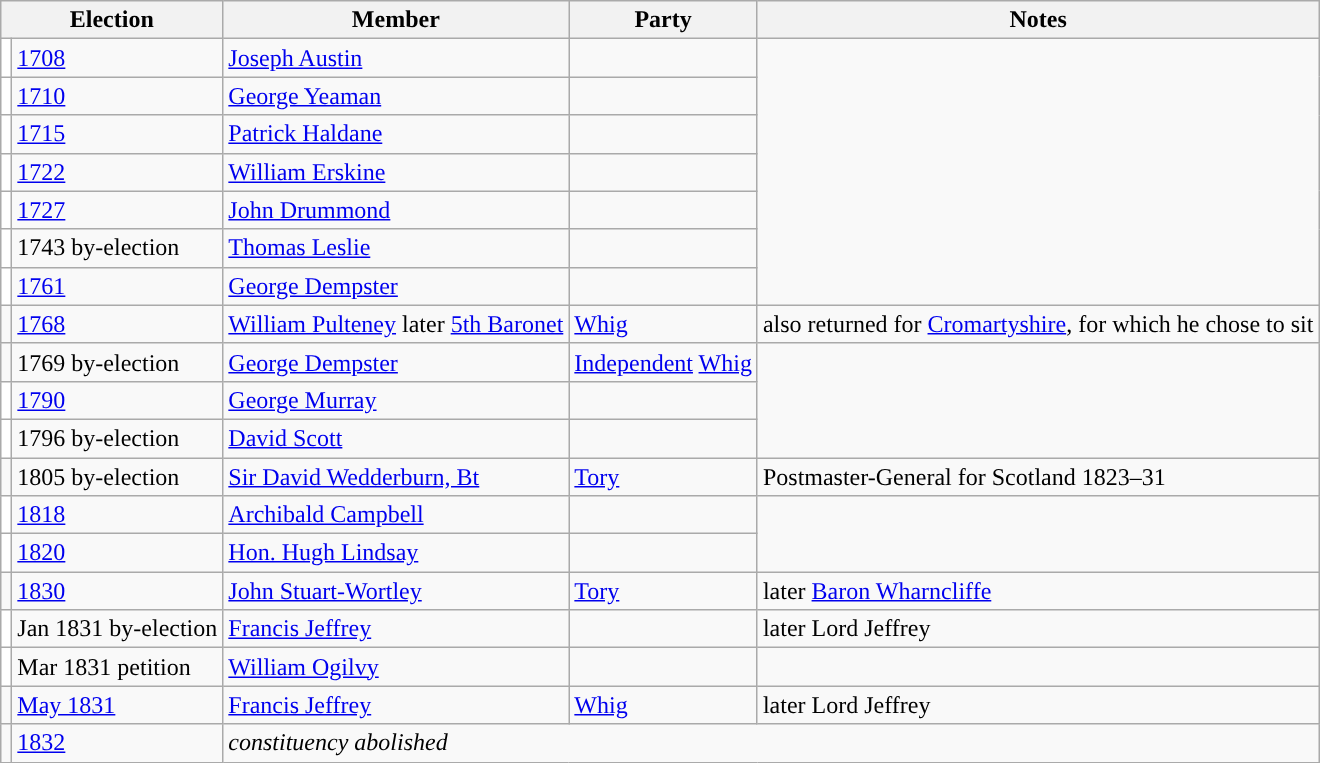<table class="wikitable">
<tr>
<th colspan="2">Election</th>
<th>Member</th>
<th>Party </th>
<th>Notes</th>
</tr>
<tr>
<td style="color:inherit;background: white"></td>
<td><a href='#'>1708</a></td>
<td><a href='#'>Joseph Austin</a></td>
<td></td>
<td rowspan=7></td>
</tr>
<tr>
<td style="color:inherit;background: white"></td>
<td><a href='#'>1710</a></td>
<td><a href='#'>George Yeaman</a></td>
<td></td>
</tr>
<tr>
<td style="color:inherit;background: white"></td>
<td><a href='#'>1715</a></td>
<td><a href='#'>Patrick Haldane</a></td>
<td></td>
</tr>
<tr>
<td style="color:inherit;background: white"></td>
<td><a href='#'>1722</a></td>
<td><a href='#'>William Erskine</a></td>
<td></td>
</tr>
<tr>
<td style="color:inherit;background: white"></td>
<td><a href='#'>1727</a></td>
<td><a href='#'>John Drummond</a></td>
<td></td>
</tr>
<tr>
<td style="color:inherit;background: white"></td>
<td>1743 by-election</td>
<td><a href='#'>Thomas Leslie</a></td>
<td></td>
</tr>
<tr>
<td style="color:inherit;background: white"></td>
<td><a href='#'>1761</a></td>
<td><a href='#'>George Dempster</a></td>
<td></td>
</tr>
<tr>
<td style="color:inherit;background-color: "></td>
<td><a href='#'>1768</a></td>
<td><a href='#'>William Pulteney</a> later <a href='#'>5th Baronet</a></td>
<td><a href='#'>Whig</a></td>
<td>also returned for <a href='#'>Cromartyshire</a>, for which he chose to sit</td>
</tr>
<tr>
<td style="color:inherit;background-color: "></td>
<td>1769 by-election</td>
<td><a href='#'>George Dempster</a></td>
<td><a href='#'>Independent</a> <a href='#'>Whig</a></td>
<td rowspan=3></td>
</tr>
<tr>
<td style="color:inherit;background: white"></td>
<td><a href='#'>1790</a></td>
<td><a href='#'>George Murray</a></td>
<td></td>
</tr>
<tr>
<td style="color:inherit;background: white"></td>
<td>1796 by-election</td>
<td><a href='#'>David Scott</a></td>
<td></td>
</tr>
<tr>
<td style="color:inherit;background: "></td>
<td>1805 by-election</td>
<td><a href='#'>Sir David Wedderburn, Bt</a></td>
<td><a href='#'>Tory</a></td>
<td>Postmaster-General for Scotland 1823–31</td>
</tr>
<tr>
<td style="color:inherit;background: white"></td>
<td><a href='#'>1818</a></td>
<td><a href='#'>Archibald Campbell</a></td>
<td></td>
<td rowspan=2></td>
</tr>
<tr>
<td style="color:inherit;background: white"></td>
<td><a href='#'>1820</a></td>
<td><a href='#'>Hon. Hugh Lindsay</a></td>
<td></td>
</tr>
<tr>
<td style="color:inherit;background: "></td>
<td><a href='#'>1830</a></td>
<td><a href='#'>John Stuart-Wortley</a></td>
<td><a href='#'>Tory</a></td>
<td>later <a href='#'>Baron Wharncliffe</a></td>
</tr>
<tr>
<td style="color:inherit;background: white"></td>
<td>Jan 1831 by-election</td>
<td><a href='#'>Francis Jeffrey</a></td>
<td></td>
<td>later Lord Jeffrey</td>
</tr>
<tr>
<td style="color:inherit;background: white"></td>
<td>Mar 1831 petition</td>
<td><a href='#'>William Ogilvy</a></td>
<td></td>
<td></td>
</tr>
<tr>
<td style="color:inherit;background-color: "></td>
<td><a href='#'>May 1831</a></td>
<td><a href='#'>Francis Jeffrey</a></td>
<td><a href='#'>Whig</a></td>
<td>later Lord Jeffrey</td>
</tr>
<tr>
<td></td>
<td><a href='#'>1832</a></td>
<td colspan="3"><em>constituency abolished</em></td>
</tr>
</table>
